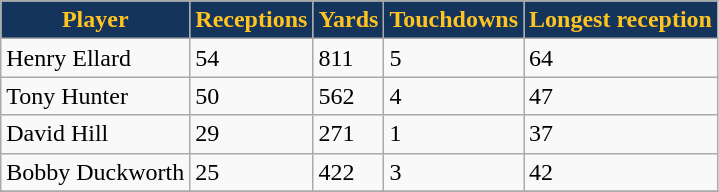<table class="wikitable">
<tr align="center"  style="background:#14345B;color:#ffc322;">
<td><strong>Player</strong></td>
<td><strong>Receptions</strong></td>
<td><strong>Yards</strong></td>
<td><strong>Touchdowns</strong></td>
<td><strong>Longest reception</strong></td>
</tr>
<tr>
<td>Henry Ellard</td>
<td>54</td>
<td>811</td>
<td>5</td>
<td>64</td>
</tr>
<tr>
<td>Tony Hunter</td>
<td>50</td>
<td>562</td>
<td>4</td>
<td>47</td>
</tr>
<tr>
<td>David Hill</td>
<td>29</td>
<td>271</td>
<td>1</td>
<td>37</td>
</tr>
<tr>
<td>Bobby Duckworth</td>
<td>25</td>
<td>422</td>
<td>3</td>
<td>42</td>
</tr>
<tr>
</tr>
</table>
